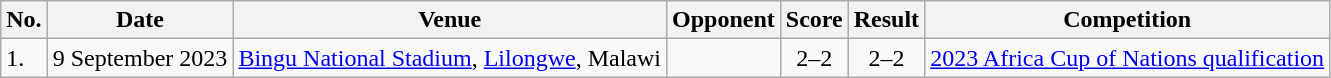<table class="wikitable" style="font-size:100%;">
<tr>
<th>No.</th>
<th>Date</th>
<th>Venue</th>
<th>Opponent</th>
<th>Score</th>
<th>Result</th>
<th>Competition</th>
</tr>
<tr>
<td>1.</td>
<td>9 September 2023</td>
<td><a href='#'>Bingu National Stadium</a>, <a href='#'>Lilongwe</a>, Malawi</td>
<td></td>
<td align=center>2–2</td>
<td align=center>2–2</td>
<td><a href='#'>2023 Africa Cup of Nations qualification</a></td>
</tr>
</table>
